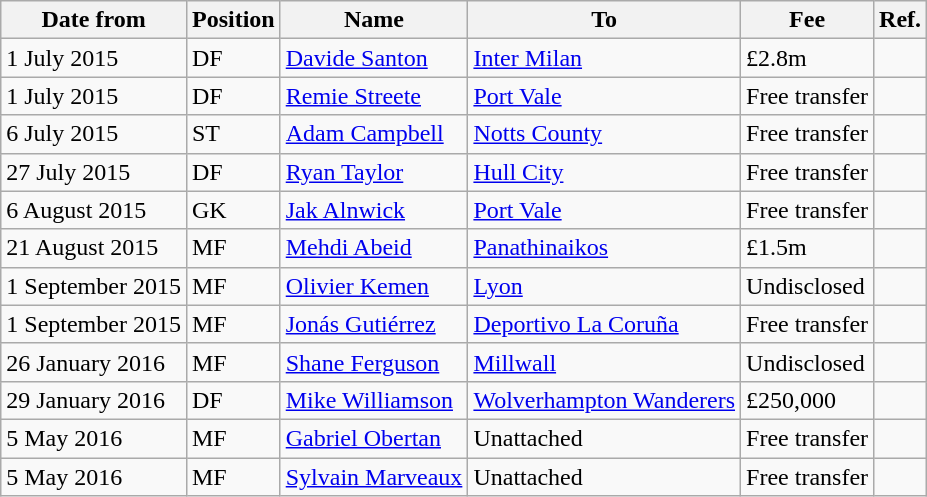<table class="wikitable">
<tr>
<th>Date from</th>
<th>Position</th>
<th>Name</th>
<th>To</th>
<th>Fee</th>
<th>Ref.</th>
</tr>
<tr>
<td>1 July 2015</td>
<td>DF</td>
<td> <a href='#'>Davide Santon</a></td>
<td> <a href='#'>Inter Milan</a></td>
<td>£2.8m</td>
<td></td>
</tr>
<tr>
<td>1 July 2015</td>
<td>DF</td>
<td> <a href='#'>Remie Streete</a></td>
<td> <a href='#'>Port Vale</a></td>
<td>Free transfer</td>
<td></td>
</tr>
<tr>
<td>6 July 2015</td>
<td>ST</td>
<td> <a href='#'>Adam Campbell</a></td>
<td> <a href='#'>Notts County</a></td>
<td>Free transfer</td>
<td></td>
</tr>
<tr>
<td>27 July 2015</td>
<td>DF</td>
<td> <a href='#'>Ryan Taylor</a></td>
<td> <a href='#'>Hull City</a></td>
<td>Free transfer</td>
<td></td>
</tr>
<tr>
<td>6 August 2015</td>
<td>GK</td>
<td> <a href='#'>Jak Alnwick</a></td>
<td> <a href='#'>Port Vale</a></td>
<td>Free transfer</td>
<td></td>
</tr>
<tr>
<td>21 August 2015</td>
<td>MF</td>
<td> <a href='#'>Mehdi Abeid</a></td>
<td> <a href='#'>Panathinaikos</a></td>
<td>£1.5m</td>
<td></td>
</tr>
<tr>
<td>1 September 2015</td>
<td>MF</td>
<td> <a href='#'>Olivier Kemen</a></td>
<td> <a href='#'>Lyon</a></td>
<td>Undisclosed</td>
<td></td>
</tr>
<tr>
<td>1 September 2015</td>
<td>MF</td>
<td> <a href='#'>Jonás Gutiérrez</a></td>
<td> <a href='#'>Deportivo La Coruña</a></td>
<td>Free transfer</td>
<td></td>
</tr>
<tr>
<td>26 January 2016</td>
<td>MF</td>
<td> <a href='#'>Shane Ferguson</a></td>
<td> <a href='#'>Millwall</a></td>
<td>Undisclosed</td>
<td></td>
</tr>
<tr>
<td>29 January 2016</td>
<td>DF</td>
<td> <a href='#'>Mike Williamson</a></td>
<td> <a href='#'>Wolverhampton Wanderers</a></td>
<td>£250,000</td>
<td></td>
</tr>
<tr>
<td>5 May 2016</td>
<td>MF</td>
<td> <a href='#'>Gabriel Obertan</a></td>
<td>Unattached</td>
<td>Free transfer</td>
<td></td>
</tr>
<tr>
<td>5 May 2016</td>
<td>MF</td>
<td> <a href='#'>Sylvain Marveaux</a></td>
<td>Unattached</td>
<td>Free transfer</td>
<td></td>
</tr>
</table>
